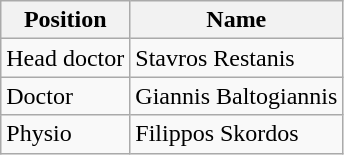<table class="wikitable">
<tr>
<th>Position</th>
<th>Name</th>
</tr>
<tr>
<td>Head doctor</td>
<td>Stavros Restanis</td>
</tr>
<tr>
<td>Doctor</td>
<td>Giannis Baltogiannis</td>
</tr>
<tr>
<td>Physio</td>
<td>Filippos Skordos</td>
</tr>
</table>
